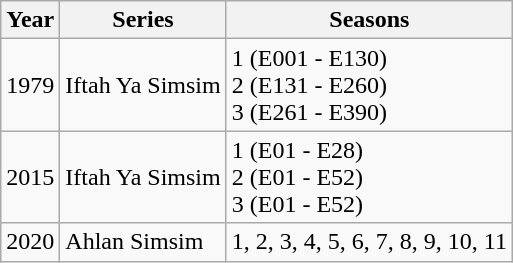<table class="wikitable">
<tr>
<th>Year</th>
<th>Series</th>
<th>Seasons</th>
</tr>
<tr>
<td>1979</td>
<td>Iftah Ya Simsim</td>
<td>1 (E001 - E130)<br>2 (E131 - E260)<br>3 (E261 - E390)</td>
</tr>
<tr>
<td>2015</td>
<td>Iftah Ya Simsim</td>
<td>1 (E01 - E28)<br>2 (E01 - E52)<br>3 (E01 - E52)</td>
</tr>
<tr>
<td>2020</td>
<td>Ahlan Simsim</td>
<td>1, 2, 3, 4, 5, 6, 7, 8, 9, 10, 11</td>
</tr>
</table>
